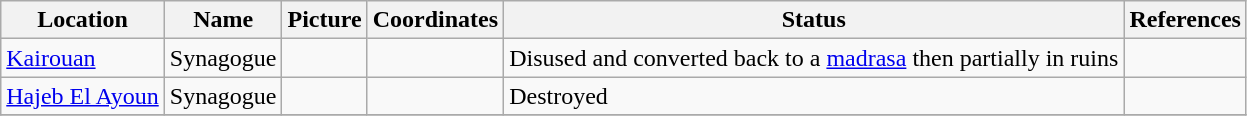<table class="wikitable sortable">
<tr>
<th>Location</th>
<th>Name</th>
<th>Picture</th>
<th>Coordinates</th>
<th>Status</th>
<th>References</th>
</tr>
<tr>
<td><a href='#'>Kairouan</a></td>
<td>Synagogue</td>
<td align=center></td>
<td></td>
<td>Disused and converted back to a <a href='#'>madrasa</a> then partially in ruins</td>
<td></td>
</tr>
<tr>
<td><a href='#'>Hajeb El Ayoun</a></td>
<td>Synagogue</td>
<td align=center></td>
<td></td>
<td>Destroyed</td>
<td></td>
</tr>
<tr>
</tr>
</table>
